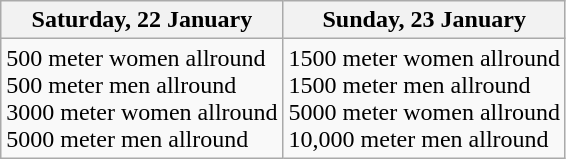<table class="wikitable">
<tr>
<th>Saturday, 22 January</th>
<th>Sunday, 23 January</th>
</tr>
<tr>
<td Valign=top>500 meter women allround <br> 500 meter men allround <br> 3000 meter women allround <br> 5000 meter men allround</td>
<td Valign=top>1500 meter women allround <br> 1500 meter men allround <br> 5000 meter women allround <br> 10,000 meter men allround</td>
</tr>
</table>
